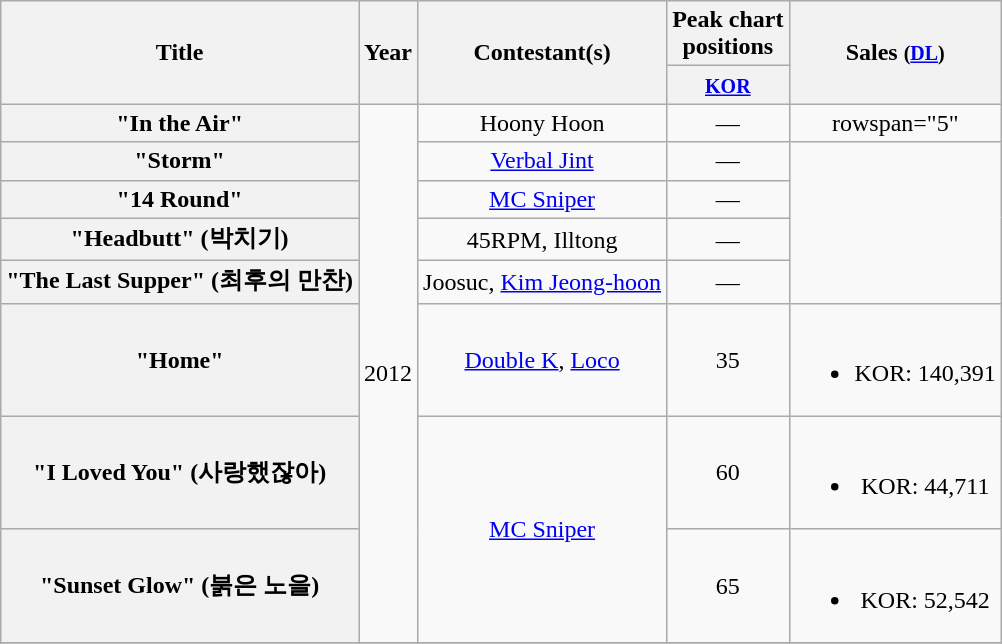<table class="wikitable plainrowheaders" style="text-align:center">
<tr>
<th scope="col" rowspan="2">Title</th>
<th scope="col" rowspan="2">Year</th>
<th scope="col" rowspan="2">Contestant(s)</th>
<th scope="col" colspan="1">Peak chart <br> positions</th>
<th scope="col" rowspan="2">Sales <small>(<a href='#'>DL</a>)</small></th>
</tr>
<tr>
<th><small><a href='#'>KOR</a></small><br></th>
</tr>
<tr>
<th scope="row">"In the Air"<br></th>
<td rowspan="8">2012</td>
<td>Hoony Hoon</td>
<td>—</td>
<td>rowspan="5" </td>
</tr>
<tr>
<th scope="row">"Storm"<br></th>
<td><a href='#'>Verbal Jint</a></td>
<td>—</td>
</tr>
<tr>
<th scope="row">"14 Round"<br></th>
<td><a href='#'>MC Sniper</a></td>
<td>—</td>
</tr>
<tr>
<th scope="row">"Headbutt" (박치기)</th>
<td>45RPM, Illtong</td>
<td>—</td>
</tr>
<tr>
<th scope="row">"The Last Supper" (최후의 만찬)</th>
<td>Joosuc, <a href='#'>Kim Jeong-hoon</a></td>
<td>—</td>
</tr>
<tr>
<th scope="row">"Home"<br></th>
<td><a href='#'>Double K</a>, <a href='#'>Loco</a></td>
<td>35</td>
<td><br><ul><li>KOR: 140,391</li></ul></td>
</tr>
<tr>
<th scope="row">"I Loved You" (사랑했잖아)<br></th>
<td rowspan="2"><a href='#'>MC Sniper</a></td>
<td>60</td>
<td><br><ul><li>KOR: 44,711</li></ul></td>
</tr>
<tr>
<th scope="row">"Sunset Glow" (붉은 노을)<br></th>
<td>65</td>
<td><br><ul><li>KOR: 52,542</li></ul></td>
</tr>
<tr>
</tr>
</table>
